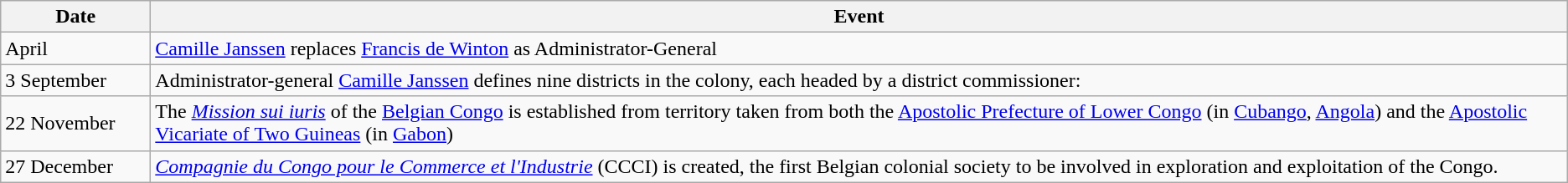<table class=wikitable>
<tr>
<th style="width:7em">Date</th>
<th>Event</th>
</tr>
<tr>
<td>April</td>
<td><a href='#'>Camille Janssen</a> replaces <a href='#'>Francis de Winton</a> as Administrator-General</td>
</tr>
<tr>
<td>3 September</td>
<td>Administrator-general <a href='#'>Camille Janssen</a> defines nine districts in the colony, each headed by a district commissioner:<br></td>
</tr>
<tr>
<td>22 November</td>
<td>The <em><a href='#'>Mission sui iuris</a></em> of the <a href='#'>Belgian Congo</a> is established from territory taken from both the <a href='#'>Apostolic Prefecture of Lower Congo</a> (in <a href='#'>Cubango</a>, <a href='#'>Angola</a>) and the <a href='#'>Apostolic Vicariate of Two Guineas</a> (in <a href='#'>Gabon</a>)</td>
</tr>
<tr>
<td>27 December</td>
<td><em><a href='#'>Compagnie du Congo pour le Commerce et l'Industrie</a></em> (CCCI) is created, the first Belgian colonial society to be involved in exploration and exploitation of the Congo.</td>
</tr>
</table>
